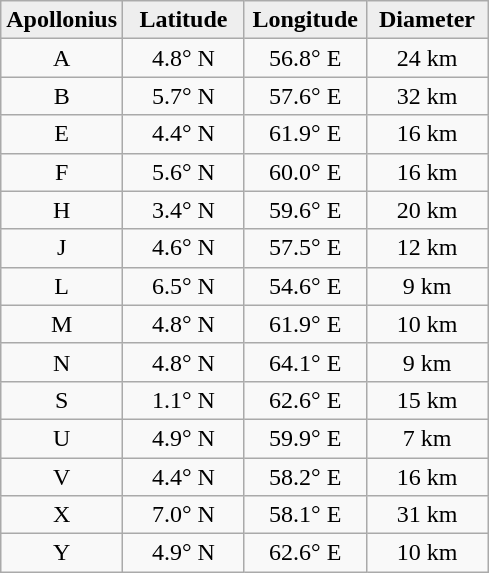<table class="wikitable">
<tr>
<th width="25%" style="background:#eeeeee;">Apollonius</th>
<th width="25%" style="background:#eeeeee;">Latitude</th>
<th width="25%" style="background:#eeeeee;">Longitude</th>
<th width="25%" style="background:#eeeeee;">Diameter</th>
</tr>
<tr>
<td align="center">A</td>
<td align="center">4.8° N</td>
<td align="center">56.8° E</td>
<td align="center">24 km</td>
</tr>
<tr>
<td align="center">B</td>
<td align="center">5.7° N</td>
<td align="center">57.6° E</td>
<td align="center">32 km</td>
</tr>
<tr>
<td align="center">E</td>
<td align="center">4.4° N</td>
<td align="center">61.9° E</td>
<td align="center">16 km</td>
</tr>
<tr>
<td align="center">F</td>
<td align="center">5.6° N</td>
<td align="center">60.0° E</td>
<td align="center">16 km</td>
</tr>
<tr>
<td align="center">H</td>
<td align="center">3.4° N</td>
<td align="center">59.6° E</td>
<td align="center">20 km</td>
</tr>
<tr>
<td align="center">J</td>
<td align="center">4.6° N</td>
<td align="center">57.5° E</td>
<td align="center">12 km</td>
</tr>
<tr>
<td align="center">L</td>
<td align="center">6.5° N</td>
<td align="center">54.6° E</td>
<td align="center">9 km</td>
</tr>
<tr>
<td align="center">M</td>
<td align="center">4.8° N</td>
<td align="center">61.9° E</td>
<td align="center">10 km</td>
</tr>
<tr>
<td align="center">N</td>
<td align="center">4.8° N</td>
<td align="center">64.1° E</td>
<td align="center">9 km</td>
</tr>
<tr>
<td align="center">S</td>
<td align="center">1.1° N</td>
<td align="center">62.6° E</td>
<td align="center">15 km</td>
</tr>
<tr>
<td align="center">U</td>
<td align="center">4.9° N</td>
<td align="center">59.9° E</td>
<td align="center">7 km</td>
</tr>
<tr>
<td align="center">V</td>
<td align="center">4.4° N</td>
<td align="center">58.2° E</td>
<td align="center">16 km</td>
</tr>
<tr>
<td align="center">X</td>
<td align="center">7.0° N</td>
<td align="center">58.1° E</td>
<td align="center">31 km</td>
</tr>
<tr>
<td align="center">Y</td>
<td align="center">4.9° N</td>
<td align="center">62.6° E</td>
<td align="center">10 km</td>
</tr>
</table>
